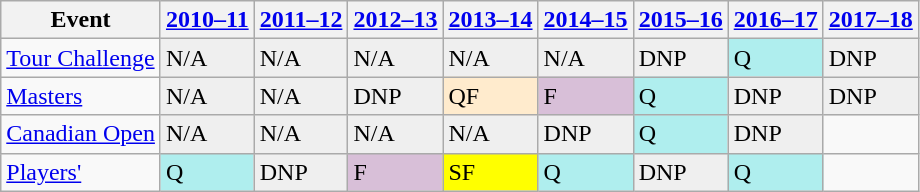<table class="wikitable" border="1">
<tr>
<th>Event</th>
<th><a href='#'>2010–11</a></th>
<th><a href='#'>2011–12</a></th>
<th><a href='#'>2012–13</a></th>
<th><a href='#'>2013–14</a></th>
<th><a href='#'>2014–15</a></th>
<th><a href='#'>2015–16</a></th>
<th><a href='#'>2016–17</a></th>
<th><a href='#'>2017–18</a></th>
</tr>
<tr>
<td><a href='#'>Tour Challenge</a></td>
<td style="background:#EFEFEF;">N/A</td>
<td style="background:#EFEFEF;">N/A</td>
<td style="background:#EFEFEF;">N/A</td>
<td style="background:#EFEFEF;">N/A</td>
<td style="background:#EFEFEF;">N/A</td>
<td style="background:#EFEFEF;">DNP</td>
<td style="background:#afeeee;">Q</td>
<td style="background:#EFEFEF;">DNP</td>
</tr>
<tr>
<td><a href='#'>Masters</a></td>
<td style="background:#EFEFEF;">N/A</td>
<td style="background:#EFEFEF;">N/A</td>
<td style="background:#EFEFEF;">DNP</td>
<td style="background:#ffebcd;">QF</td>
<td style="background:thistle;">F</td>
<td style="background:#afeeee;">Q</td>
<td style="background:#EFEFEF;">DNP</td>
<td style="background:#EFEFEF;">DNP</td>
</tr>
<tr>
<td><a href='#'>Canadian Open</a></td>
<td style="background:#EFEFEF;">N/A</td>
<td style="background:#EFEFEF;">N/A</td>
<td style="background:#EFEFEF;">N/A</td>
<td style="background:#EFEFEF;">N/A</td>
<td style="background:#EFEFEF;">DNP</td>
<td style="background:#afeeee;">Q</td>
<td style="background:#EFEFEF;">DNP</td>
<td></td>
</tr>
<tr>
<td><a href='#'>Players'</a></td>
<td style="background:#afeeee;">Q</td>
<td style="background:#EFEFEF;">DNP</td>
<td style="background:thistle;">F</td>
<td style="background:yellow;">SF</td>
<td style="background:#afeeee;">Q</td>
<td style="background:#EFEFEF;">DNP</td>
<td style="background:#afeeee;">Q</td>
<td></td>
</tr>
</table>
